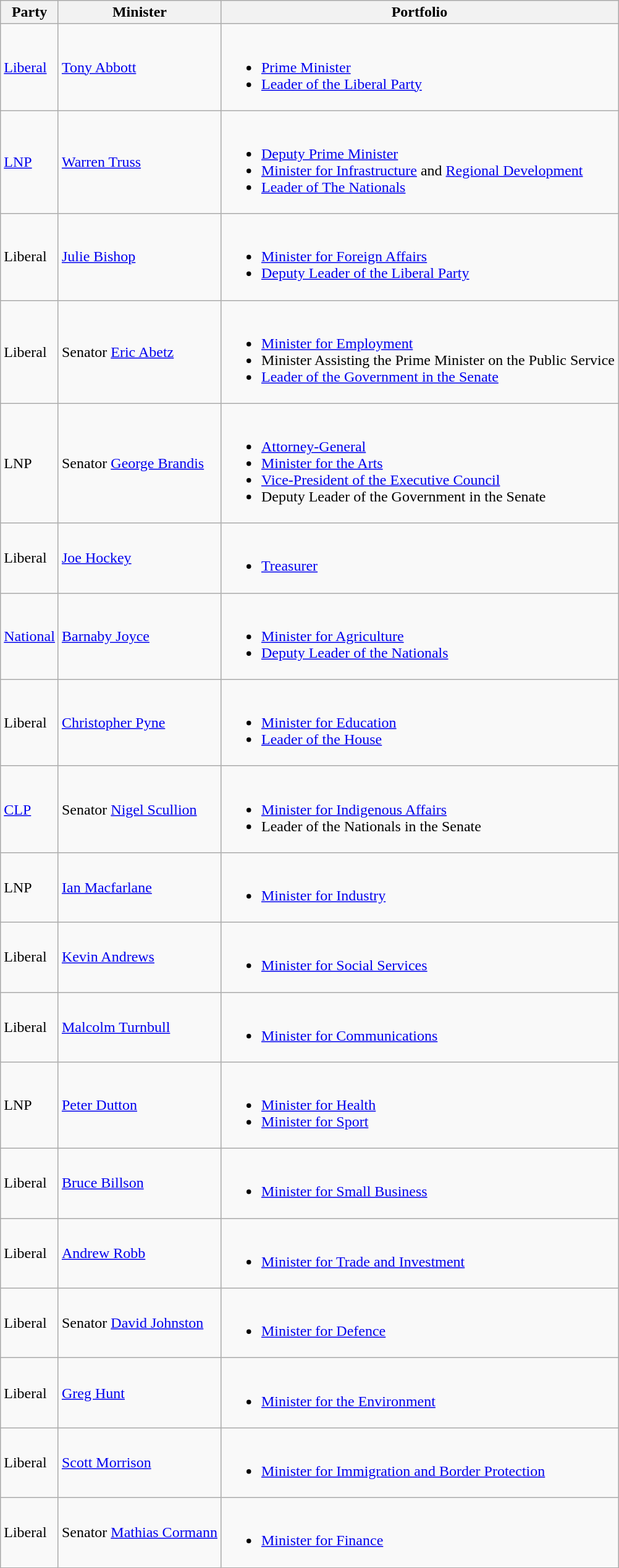<table class="wikitable sortable">
<tr>
<th>Party</th>
<th>Minister</th>
<th>Portfolio</th>
</tr>
<tr>
<td><a href='#'>Liberal</a></td>
<td><a href='#'>Tony Abbott</a> </td>
<td><br><ul><li><a href='#'>Prime Minister</a></li><li><a href='#'>Leader of the Liberal Party</a></li></ul></td>
</tr>
<tr>
<td><a href='#'>LNP</a></td>
<td><a href='#'>Warren Truss</a> </td>
<td><br><ul><li><a href='#'>Deputy Prime Minister</a></li><li><a href='#'>Minister for Infrastructure</a> and <a href='#'>Regional Development</a></li><li><a href='#'>Leader of The Nationals</a></li></ul></td>
</tr>
<tr>
<td>Liberal</td>
<td><a href='#'>Julie Bishop</a> </td>
<td><br><ul><li><a href='#'>Minister for Foreign Affairs</a></li><li><a href='#'>Deputy Leader of the Liberal Party</a></li></ul></td>
</tr>
<tr>
<td>Liberal</td>
<td>Senator <a href='#'>Eric Abetz</a></td>
<td><br><ul><li><a href='#'>Minister for Employment</a></li><li>Minister Assisting the Prime Minister on the Public Service</li><li><a href='#'>Leader of the Government in the Senate</a></li></ul></td>
</tr>
<tr>
<td>LNP</td>
<td>Senator <a href='#'>George Brandis</a> </td>
<td><br><ul><li><a href='#'>Attorney-General</a></li><li><a href='#'>Minister for the Arts</a></li><li><a href='#'>Vice-President of the Executive Council</a></li><li>Deputy Leader of the Government in the Senate</li></ul></td>
</tr>
<tr>
<td>Liberal</td>
<td><a href='#'>Joe Hockey</a> </td>
<td><br><ul><li><a href='#'>Treasurer</a></li></ul></td>
</tr>
<tr>
<td><a href='#'>National</a></td>
<td><a href='#'>Barnaby Joyce</a> </td>
<td><br><ul><li><a href='#'>Minister for Agriculture</a></li><li><a href='#'>Deputy Leader of the Nationals</a></li></ul></td>
</tr>
<tr>
<td>Liberal</td>
<td><a href='#'>Christopher Pyne</a> </td>
<td><br><ul><li><a href='#'>Minister for Education</a></li><li><a href='#'>Leader of the House</a></li></ul></td>
</tr>
<tr>
<td><a href='#'>CLP</a></td>
<td>Senator <a href='#'>Nigel Scullion</a></td>
<td><br><ul><li><a href='#'>Minister for Indigenous Affairs</a></li><li>Leader of the Nationals in the Senate</li></ul></td>
</tr>
<tr>
<td>LNP</td>
<td><a href='#'>Ian Macfarlane</a> </td>
<td><br><ul><li><a href='#'>Minister for Industry</a></li></ul></td>
</tr>
<tr>
<td>Liberal</td>
<td><a href='#'>Kevin Andrews</a> </td>
<td><br><ul><li><a href='#'>Minister for Social Services</a></li></ul></td>
</tr>
<tr>
<td>Liberal</td>
<td><a href='#'>Malcolm Turnbull</a> </td>
<td><br><ul><li><a href='#'>Minister for Communications</a></li></ul></td>
</tr>
<tr>
<td>LNP</td>
<td><a href='#'>Peter Dutton</a> </td>
<td><br><ul><li><a href='#'>Minister for Health</a></li><li><a href='#'>Minister for Sport</a></li></ul></td>
</tr>
<tr>
<td>Liberal</td>
<td><a href='#'>Bruce Billson</a> </td>
<td><br><ul><li><a href='#'>Minister for Small Business</a></li></ul></td>
</tr>
<tr>
<td>Liberal</td>
<td><a href='#'>Andrew Robb</a> </td>
<td><br><ul><li><a href='#'>Minister for Trade and Investment</a></li></ul></td>
</tr>
<tr>
<td>Liberal</td>
<td>Senator <a href='#'>David Johnston</a></td>
<td><br><ul><li><a href='#'>Minister for Defence</a></li></ul></td>
</tr>
<tr>
<td>Liberal</td>
<td><a href='#'>Greg Hunt</a> </td>
<td><br><ul><li><a href='#'>Minister for the Environment</a></li></ul></td>
</tr>
<tr>
<td>Liberal</td>
<td><a href='#'>Scott Morrison</a> </td>
<td><br><ul><li><a href='#'>Minister for Immigration and Border Protection</a></li></ul></td>
</tr>
<tr>
<td>Liberal</td>
<td>Senator <a href='#'>Mathias Cormann</a></td>
<td><br><ul><li><a href='#'>Minister for Finance</a></li></ul></td>
</tr>
</table>
